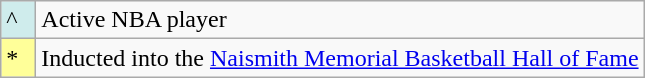<table class="wikitable">
<tr>
<td style="background:#CFECEC; width:1em">^</td>
<td>Active NBA player</td>
</tr>
<tr>
<td style="background:#FFFF99; width:1em">*</td>
<td>Inducted into the <a href='#'>Naismith Memorial Basketball Hall of Fame</a></td>
</tr>
</table>
